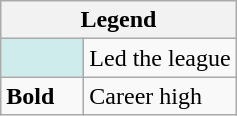<table class="wikitable mw-collapsible mw-collapsed">
<tr>
<th colspan="2">Legend</th>
</tr>
<tr>
<td style="background:#cfecec; width:3em;"></td>
<td>Led the league</td>
</tr>
<tr>
<td><strong>Bold</strong></td>
<td>Career high</td>
</tr>
</table>
